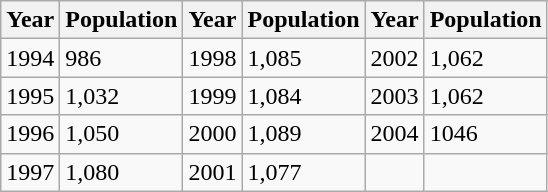<table class="wikitable">
<tr>
<th>Year</th>
<th>Population</th>
<th>Year</th>
<th>Population</th>
<th>Year</th>
<th>Population</th>
</tr>
<tr>
<td>1994</td>
<td>986</td>
<td>1998</td>
<td>1,085</td>
<td>2002</td>
<td>1,062</td>
</tr>
<tr>
<td>1995</td>
<td>1,032</td>
<td>1999</td>
<td>1,084</td>
<td>2003</td>
<td>1,062</td>
</tr>
<tr>
<td>1996</td>
<td>1,050</td>
<td>2000</td>
<td>1,089</td>
<td>2004</td>
<td>1046</td>
</tr>
<tr>
<td>1997</td>
<td>1,080</td>
<td>2001</td>
<td>1,077</td>
<td></td>
<td></td>
</tr>
</table>
